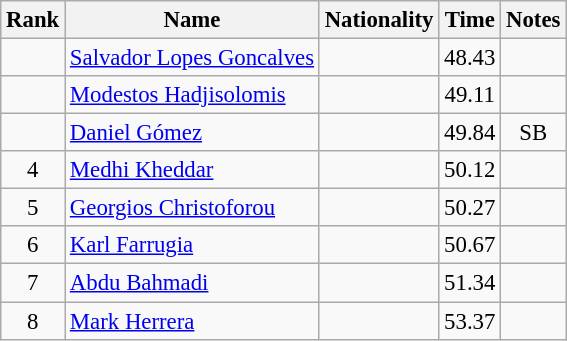<table class="wikitable sortable" style="text-align:center; font-size:95%">
<tr>
<th>Rank</th>
<th>Name</th>
<th>Nationality</th>
<th>Time</th>
<th>Notes</th>
</tr>
<tr>
<td></td>
<td align=left><a href='#'>Salvador Lopes Goncalves</a></td>
<td align=left></td>
<td>48.43</td>
<td></td>
</tr>
<tr>
<td></td>
<td align=left><a href='#'>Modestos Hadjisolomis</a></td>
<td align=left></td>
<td>49.11</td>
<td></td>
</tr>
<tr>
<td></td>
<td align=left><a href='#'>Daniel Gómez</a></td>
<td align=left></td>
<td>49.84</td>
<td>SB</td>
</tr>
<tr>
<td>4</td>
<td align=left><a href='#'>Medhi Kheddar</a></td>
<td align=left></td>
<td>50.12</td>
<td></td>
</tr>
<tr>
<td>5</td>
<td align=left><a href='#'>Georgios Christoforou</a></td>
<td align=left></td>
<td>50.27</td>
<td></td>
</tr>
<tr>
<td>6</td>
<td align=left><a href='#'>Karl Farrugia</a></td>
<td align=left></td>
<td>50.67</td>
<td></td>
</tr>
<tr>
<td>7</td>
<td align=left><a href='#'>Abdu Bahmadi</a></td>
<td align=left></td>
<td>51.34</td>
<td></td>
</tr>
<tr>
<td>8</td>
<td align=left><a href='#'>Mark Herrera</a></td>
<td align=left></td>
<td>53.37</td>
<td></td>
</tr>
</table>
